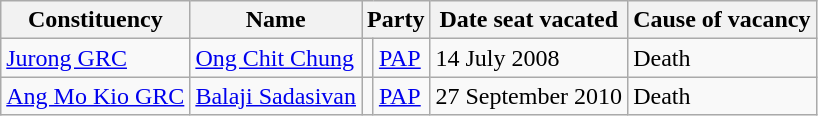<table class="wikitable" border="1">
<tr>
<th>Constituency</th>
<th>Name</th>
<th colspan="2">Party</th>
<th>Date seat vacated</th>
<th>Cause of vacancy</th>
</tr>
<tr>
<td><a href='#'>Jurong GRC</a></td>
<td><a href='#'>Ong Chit Chung</a></td>
<td></td>
<td><a href='#'>PAP</a></td>
<td>14 July 2008</td>
<td>Death</td>
</tr>
<tr>
<td><a href='#'>Ang Mo Kio GRC</a></td>
<td><a href='#'>Balaji Sadasivan</a></td>
<td></td>
<td><a href='#'>PAP</a></td>
<td>27 September 2010</td>
<td>Death</td>
</tr>
</table>
